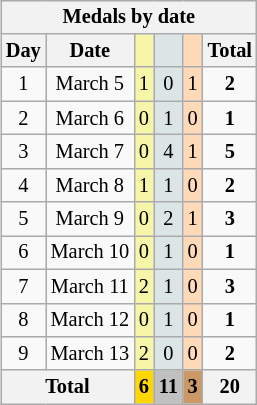<table class="wikitable" style="font-size:85%;float:right;text-align:center;clear:right;margin-left:0.5em;">
<tr>
<th colspan=6>Medals by date</th>
</tr>
<tr>
<th>Day</th>
<th>Date</th>
<td bgcolor=F7F6A8></td>
<td bgcolor=DCE5E5></td>
<td bgcolor=FFDAB9></td>
<th>Total</th>
</tr>
<tr>
<td>1</td>
<td>March 5</td>
<td bgcolor=F7F6A8>1</td>
<td bgcolor=DCE5E5>0</td>
<td bgcolor=FFDAB9>1</td>
<td><strong>2</strong></td>
</tr>
<tr>
<td>2</td>
<td>March 6</td>
<td bgcolor=F7F6A8>0</td>
<td bgcolor=DCE5E5>1</td>
<td bgcolor=FFDAB9>0</td>
<td><strong>1</strong></td>
</tr>
<tr>
<td>3</td>
<td>March 7</td>
<td bgcolor=F7F6A8>0</td>
<td bgcolor=DCE5E5>4</td>
<td bgcolor=FFDAB9>1</td>
<td><strong>5</strong></td>
</tr>
<tr>
<td>4</td>
<td>March 8</td>
<td bgcolor=F7F6A8>1</td>
<td bgcolor=DCE5E5>1</td>
<td bgcolor=FFDAB9>0</td>
<td><strong>2</strong></td>
</tr>
<tr>
<td>5</td>
<td>March 9</td>
<td bgcolor=F7F6A8>0</td>
<td bgcolor=DCE5E5>2</td>
<td bgcolor=FFDAB9>1</td>
<td><strong>3</strong></td>
</tr>
<tr>
<td>6</td>
<td>March 10</td>
<td bgcolor=F7F6A8>0</td>
<td bgcolor=DCE5E5>1</td>
<td bgcolor=FFDAB9>0</td>
<td><strong>1</strong></td>
</tr>
<tr>
<td>7</td>
<td>March 11</td>
<td bgcolor=F7F6A8>2</td>
<td bgcolor=DCE5E5>1</td>
<td bgcolor=FFDAB9>0</td>
<td><strong>3</strong></td>
</tr>
<tr>
<td>8</td>
<td>March 12</td>
<td bgcolor=F7F6A8>0</td>
<td bgcolor=DCE5E5>1</td>
<td bgcolor=FFDAB9>0</td>
<td><strong>1</strong></td>
</tr>
<tr>
<td>9</td>
<td>March 13</td>
<td bgcolor=F7F6A8>2</td>
<td bgcolor=DCE5E5>0</td>
<td bgcolor=FFDAB9>0</td>
<td><strong>2</strong></td>
</tr>
<tr>
<th colspan=2>Total</th>
<th style=background:gold>6</th>
<th style=background:silver>11</th>
<th style=background:#c96>3</th>
<th>20</th>
</tr>
</table>
